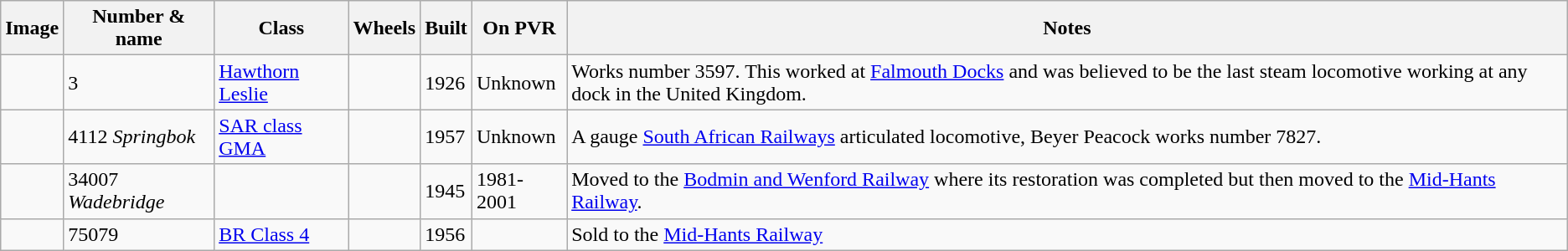<table class="wikitable sortable">
<tr>
<th class=unsortable>Image</th>
<th>Number & name</th>
<th>Class</th>
<th>Wheels</th>
<th>Built</th>
<th>On PVR</th>
<th class=unsortable>Notes</th>
</tr>
<tr>
<td></td>
<td data-sort-value=00003>3</td>
<td><a href='#'>Hawthorn Leslie</a></td>
<td></td>
<td>1926</td>
<td>Unknown</td>
<td>Works number 3597. This worked at <a href='#'>Falmouth Docks</a> and was believed to be the last steam locomotive working at any dock in the United Kingdom.</td>
</tr>
<tr>
<td></td>
<td data-sort-value=04112>4112 <em>Springbok</em></td>
<td><a href='#'>SAR class GMA</a></td>
<td></td>
<td>1957</td>
<td>Unknown</td>
<td>A  gauge <a href='#'>South African Railways</a> articulated locomotive, Beyer Peacock works number 7827.</td>
</tr>
<tr>
<td></td>
<td>34007 <em>Wadebridge</em></td>
<td></td>
<td></td>
<td>1945</td>
<td>1981-2001</td>
<td>Moved to the <a href='#'>Bodmin and Wenford Railway</a> where its restoration was completed but then moved to the <a href='#'>Mid-Hants Railway</a>.</td>
</tr>
<tr>
<td></td>
<td>75079</td>
<td><a href='#'>BR Class 4</a></td>
<td></td>
<td>1956</td>
<td></td>
<td>Sold to the <a href='#'>Mid-Hants Railway</a></td>
</tr>
</table>
